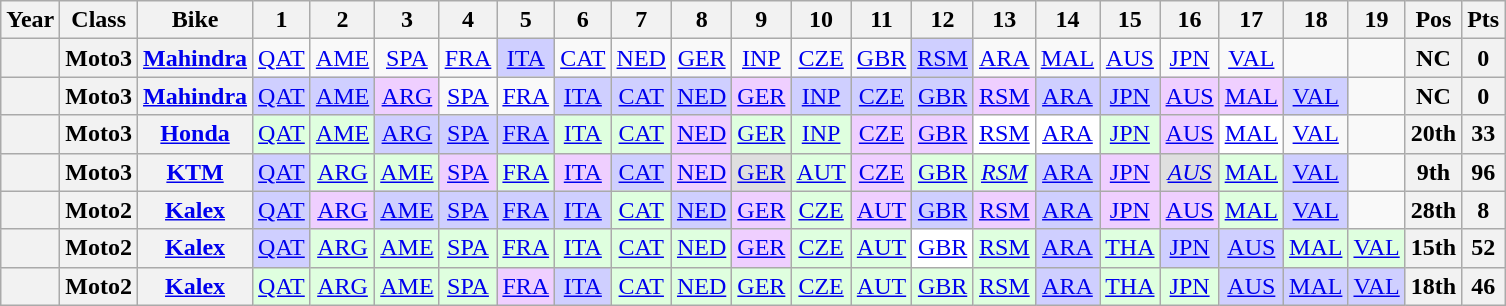<table class="wikitable" style="text-align:center;">
<tr>
<th>Year</th>
<th>Class</th>
<th>Bike</th>
<th>1</th>
<th>2</th>
<th>3</th>
<th>4</th>
<th>5</th>
<th>6</th>
<th>7</th>
<th>8</th>
<th>9</th>
<th>10</th>
<th>11</th>
<th>12</th>
<th>13</th>
<th>14</th>
<th>15</th>
<th>16</th>
<th>17</th>
<th>18</th>
<th>19</th>
<th>Pos</th>
<th>Pts</th>
</tr>
<tr>
<th></th>
<th>Moto3</th>
<th><a href='#'>Mahindra</a></th>
<td><a href='#'>QAT</a></td>
<td><a href='#'>AME</a></td>
<td><a href='#'>SPA</a></td>
<td><a href='#'>FRA</a></td>
<td style="background:#CFCFFF;"><a href='#'>ITA</a><br></td>
<td><a href='#'>CAT</a></td>
<td><a href='#'>NED</a></td>
<td><a href='#'>GER</a></td>
<td><a href='#'>INP</a></td>
<td><a href='#'>CZE</a></td>
<td><a href='#'>GBR</a></td>
<td style="background:#CFCFFF;"><a href='#'>RSM</a><br></td>
<td><a href='#'>ARA</a></td>
<td><a href='#'>MAL</a></td>
<td><a href='#'>AUS</a></td>
<td><a href='#'>JPN</a></td>
<td><a href='#'>VAL</a></td>
<td></td>
<td></td>
<th>NC</th>
<th>0</th>
</tr>
<tr>
<th></th>
<th>Moto3</th>
<th><a href='#'>Mahindra</a></th>
<td style="background:#cfcfff;"><a href='#'>QAT</a><br></td>
<td style="background:#cfcfff;"><a href='#'>AME</a><br></td>
<td style="background:#efcfff;"><a href='#'>ARG</a><br></td>
<td><a href='#'>SPA</a></td>
<td><a href='#'>FRA</a></td>
<td style="background:#cfcfff;"><a href='#'>ITA</a><br></td>
<td style="background:#cfcfff;"><a href='#'>CAT</a><br></td>
<td style="background:#cfcfff;"><a href='#'>NED</a><br></td>
<td style="background:#efcfff;"><a href='#'>GER</a><br></td>
<td style="background:#cfcfff;"><a href='#'>INP</a><br></td>
<td style="background:#cfcfff;"><a href='#'>CZE</a><br></td>
<td style="background:#cfcfff;"><a href='#'>GBR</a><br></td>
<td style="background:#efcfff;"><a href='#'>RSM</a><br></td>
<td style="background:#cfcfff;"><a href='#'>ARA</a><br></td>
<td style="background:#cfcfff;"><a href='#'>JPN</a><br></td>
<td style="background:#efcfff;"><a href='#'>AUS</a><br></td>
<td style="background:#efcfff;"><a href='#'>MAL</a><br></td>
<td style="background:#cfcfff;"><a href='#'>VAL</a><br></td>
<td></td>
<th>NC</th>
<th>0</th>
</tr>
<tr>
<th></th>
<th>Moto3</th>
<th><a href='#'>Honda</a></th>
<td style="background:#dfffdf;"><a href='#'>QAT</a><br></td>
<td style="background:#dfffdf;"><a href='#'>AME</a><br></td>
<td style="background:#cfcfff;"><a href='#'>ARG</a><br></td>
<td style="background:#cfcfff;"><a href='#'>SPA</a><br></td>
<td style="background:#cfcfff;"><a href='#'>FRA</a><br></td>
<td style="background:#dfffdf;"><a href='#'>ITA</a><br></td>
<td style="background:#dfffdf;"><a href='#'>CAT</a><br></td>
<td style="background:#efcfff;"><a href='#'>NED</a><br></td>
<td style="background:#dfffdf;"><a href='#'>GER</a><br></td>
<td style="background:#dfffdf;"><a href='#'>INP</a><br></td>
<td style="background:#efcfff;"><a href='#'>CZE</a><br></td>
<td style="background:#efcfff;"><a href='#'>GBR</a><br></td>
<td style="background:#ffffff;"><a href='#'>RSM</a><br></td>
<td style="background:#ffffff;"><a href='#'>ARA</a><br></td>
<td style="background:#dfffdf;"><a href='#'>JPN</a><br></td>
<td style="background:#efcfff;"><a href='#'>AUS</a><br></td>
<td style="background:#ffffff;"><a href='#'>MAL</a><br></td>
<td><a href='#'>VAL</a></td>
<td></td>
<th>20th</th>
<th>33</th>
</tr>
<tr>
<th></th>
<th>Moto3</th>
<th><a href='#'>KTM</a></th>
<td style="background:#cfcfff;"><a href='#'>QAT</a><br></td>
<td style="background:#dfffdf;"><a href='#'>ARG</a><br></td>
<td style="background:#dfffdf;"><a href='#'>AME</a><br></td>
<td style="background:#efcfff;"><a href='#'>SPA</a><br></td>
<td style="background:#dfffdf;"><a href='#'>FRA</a><br></td>
<td style="background:#efcfff;"><a href='#'>ITA</a><br></td>
<td style="background:#cfcfff;"><a href='#'>CAT</a><br></td>
<td style="background:#efcfff;"><a href='#'>NED</a><br></td>
<td style="background:#dfdfdf;"><a href='#'>GER</a><br></td>
<td style="background:#dfffdf;"><a href='#'>AUT</a><br></td>
<td style="background:#efcfff;"><a href='#'>CZE</a><br></td>
<td style="background:#dfffdf;"><a href='#'>GBR</a><br></td>
<td style="background:#dfffdf;"><em><a href='#'>RSM</a></em><br></td>
<td style="background:#cfcfff;"><a href='#'>ARA</a><br></td>
<td style="background:#efcfff;"><a href='#'>JPN</a><br></td>
<td style="background:#dfdfdf;"><em><a href='#'>AUS</a></em><br></td>
<td style="background:#dfffdf;"><a href='#'>MAL</a><br></td>
<td style="background:#cfcfff;"><a href='#'>VAL</a><br></td>
<td></td>
<th>9th</th>
<th>96</th>
</tr>
<tr>
<th></th>
<th>Moto2</th>
<th><a href='#'>Kalex</a></th>
<td style="background:#cfcfff;"><a href='#'>QAT</a><br></td>
<td style="background:#efcfff;"><a href='#'>ARG</a><br></td>
<td style="background:#cfcfff;"><a href='#'>AME</a><br></td>
<td style="background:#cfcfff;"><a href='#'>SPA</a><br></td>
<td style="background:#cfcfff;"><a href='#'>FRA</a><br></td>
<td style="background:#cfcfff;"><a href='#'>ITA</a><br></td>
<td style="background:#dfffdf;"><a href='#'>CAT</a><br></td>
<td style="background:#cfcfff;"><a href='#'>NED</a><br></td>
<td style="background:#efcfff;"><a href='#'>GER</a><br></td>
<td style="background:#dfffdf;"><a href='#'>CZE</a><br></td>
<td style="background:#efcfff;"><a href='#'>AUT</a><br></td>
<td style="background:#cfcfff;"><a href='#'>GBR</a><br></td>
<td style="background:#efcfff;"><a href='#'>RSM</a><br></td>
<td style="background:#cfcfff;"><a href='#'>ARA</a><br></td>
<td style="background:#efcfff;"><a href='#'>JPN</a><br></td>
<td style="background:#efcfff;"><a href='#'>AUS</a><br></td>
<td style="background:#dfffdf;"><a href='#'>MAL</a><br></td>
<td style="background:#cfcfff;"><a href='#'>VAL</a><br></td>
<td></td>
<th>28th</th>
<th>8</th>
</tr>
<tr>
<th></th>
<th>Moto2</th>
<th><a href='#'>Kalex</a></th>
<td style="background:#cfcfff;"><a href='#'>QAT</a><br></td>
<td style="background:#dfffdf;"><a href='#'>ARG</a><br></td>
<td style="background:#dfffdf;"><a href='#'>AME</a><br></td>
<td style="background:#dfffdf;"><a href='#'>SPA</a><br></td>
<td style="background:#dfffdf;"><a href='#'>FRA</a><br></td>
<td style="background:#dfffdf;"><a href='#'>ITA</a><br></td>
<td style="background:#dfffdf;"><a href='#'>CAT</a><br></td>
<td style="background:#dfffdf;"><a href='#'>NED</a><br></td>
<td style="background:#efcfff;"><a href='#'>GER</a><br></td>
<td style="background:#dfffdf;"><a href='#'>CZE</a><br></td>
<td style="background:#dfffdf;"><a href='#'>AUT</a><br></td>
<td style="background:#ffffff;"><a href='#'>GBR</a><br></td>
<td style="background:#dfffdf;"><a href='#'>RSM</a><br></td>
<td style="background:#cfcfff;"><a href='#'>ARA</a><br></td>
<td style="background:#dfffdf;"><a href='#'>THA</a><br></td>
<td style="background:#cfcfff;"><a href='#'>JPN</a><br></td>
<td style="background:#cfcfff;"><a href='#'>AUS</a><br></td>
<td style="background:#dfffdf;"><a href='#'>MAL</a><br></td>
<td style="background:#dfffdf;"><a href='#'>VAL</a><br></td>
<th>15th</th>
<th>52</th>
</tr>
<tr>
<th></th>
<th>Moto2</th>
<th><a href='#'>Kalex</a></th>
<td style="background:#dfffdf;"><a href='#'>QAT</a><br></td>
<td style="background:#dfffdf;"><a href='#'>ARG</a><br></td>
<td style="background:#dfffdf;"><a href='#'>AME</a><br></td>
<td style="background:#dfffdf;"><a href='#'>SPA</a><br></td>
<td style="background:#efcfff;"><a href='#'>FRA</a><br></td>
<td style="background:#cfcfff;"><a href='#'>ITA</a><br></td>
<td style="background:#dfffdf;"><a href='#'>CAT</a><br></td>
<td style="background:#dfffdf;"><a href='#'>NED</a><br></td>
<td style="background:#dfffdf;"><a href='#'>GER</a><br></td>
<td style="background:#dfffdf;"><a href='#'>CZE</a><br></td>
<td style="background:#dfffdf;"><a href='#'>AUT</a><br></td>
<td style="background:#dfffdf;"><a href='#'>GBR</a><br></td>
<td style="background:#dfffdf;"><a href='#'>RSM</a><br></td>
<td style="background:#cfcfff;"><a href='#'>ARA</a><br></td>
<td style="background:#dfffdf;"><a href='#'>THA</a><br></td>
<td style="background:#dfffdf;"><a href='#'>JPN</a><br></td>
<td style="background:#cfcfff;"><a href='#'>AUS</a><br></td>
<td style="background:#cfcfff;"><a href='#'>MAL</a><br></td>
<td style="background:#cfcfff;"><a href='#'>VAL</a><br></td>
<th>18th</th>
<th>46</th>
</tr>
</table>
